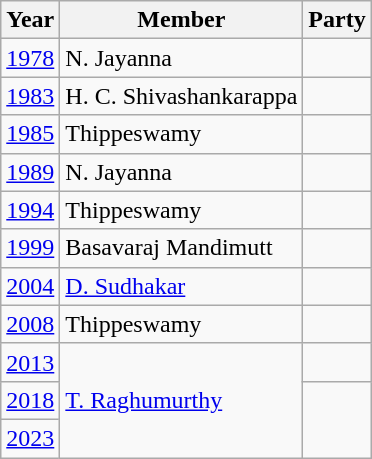<table class="wikitable">
<tr>
<th>Year</th>
<th>Member</th>
<th colspan=2>Party</th>
</tr>
<tr>
<td><a href='#'>1978</a></td>
<td>N. Jayanna</td>
<td></td>
</tr>
<tr>
<td><a href='#'>1983</a></td>
<td>H. C. Shivashankarappa</td>
<td></td>
</tr>
<tr>
<td><a href='#'>1985</a></td>
<td>Thippeswamy</td>
</tr>
<tr>
<td><a href='#'>1989</a></td>
<td>N. Jayanna</td>
<td></td>
</tr>
<tr>
<td><a href='#'>1994</a></td>
<td>Thippeswamy</td>
<td></td>
</tr>
<tr>
<td><a href='#'>1999</a></td>
<td>Basavaraj Mandimutt</td>
<td></td>
</tr>
<tr>
<td><a href='#'>2004</a></td>
<td><a href='#'>D. Sudhakar</a></td>
<td></td>
</tr>
<tr>
<td><a href='#'>2008</a></td>
<td>Thippeswamy</td>
<td></td>
</tr>
<tr>
<td><a href='#'>2013</a></td>
<td rowspan=3><a href='#'>T. Raghumurthy</a></td>
<td></td>
</tr>
<tr>
<td><a href='#'>2018</a></td>
</tr>
<tr>
<td><a href='#'>2023</a></td>
</tr>
</table>
